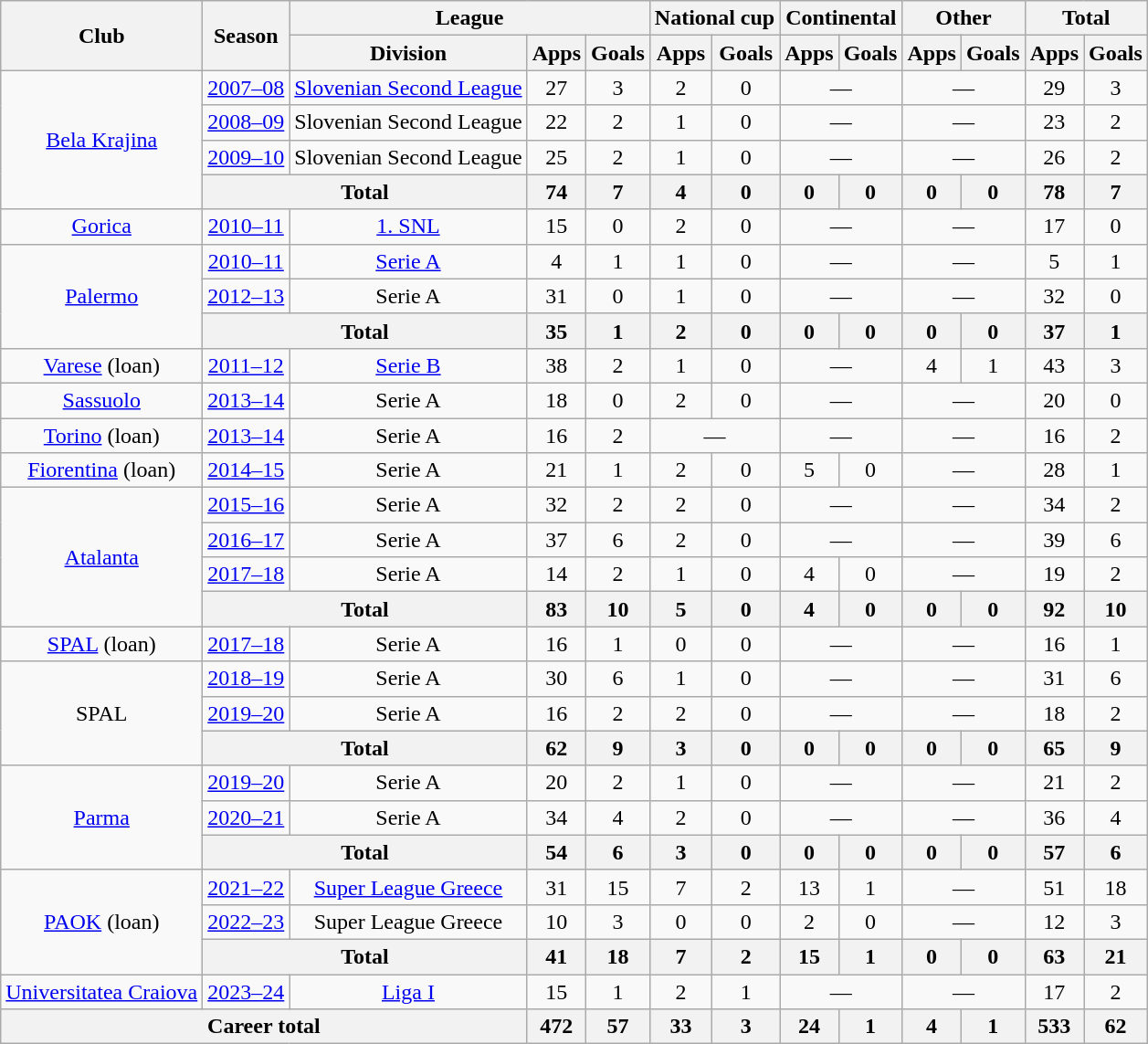<table class="wikitable" style="text-align:center">
<tr>
<th rowspan=2>Club</th>
<th rowspan=2>Season</th>
<th colspan=3>League</th>
<th colspan=2>National cup</th>
<th colspan=2>Continental</th>
<th colspan=2>Other</th>
<th colspan=2>Total</th>
</tr>
<tr>
<th>Division</th>
<th>Apps</th>
<th>Goals</th>
<th>Apps</th>
<th>Goals</th>
<th>Apps</th>
<th>Goals</th>
<th>Apps</th>
<th>Goals</th>
<th>Apps</th>
<th>Goals</th>
</tr>
<tr>
<td rowspan="4"><a href='#'>Bela Krajina</a></td>
<td><a href='#'>2007–08</a></td>
<td><a href='#'>Slovenian Second League</a></td>
<td>27</td>
<td>3</td>
<td>2</td>
<td>0</td>
<td colspan="2">—</td>
<td colspan="2">—</td>
<td>29</td>
<td>3</td>
</tr>
<tr>
<td><a href='#'>2008–09</a></td>
<td>Slovenian Second League</td>
<td>22</td>
<td>2</td>
<td>1</td>
<td>0</td>
<td colspan="2">—</td>
<td colspan="2">—</td>
<td>23</td>
<td>2</td>
</tr>
<tr>
<td><a href='#'>2009–10</a></td>
<td>Slovenian Second League</td>
<td>25</td>
<td>2</td>
<td>1</td>
<td>0</td>
<td colspan="2">—</td>
<td colspan="2">—</td>
<td>26</td>
<td>2</td>
</tr>
<tr>
<th colspan="2">Total</th>
<th>74</th>
<th>7</th>
<th>4</th>
<th>0</th>
<th>0</th>
<th>0</th>
<th>0</th>
<th>0</th>
<th>78</th>
<th>7</th>
</tr>
<tr>
<td><a href='#'>Gorica</a></td>
<td><a href='#'>2010–11</a></td>
<td><a href='#'>1. SNL</a></td>
<td>15</td>
<td>0</td>
<td>2</td>
<td>0</td>
<td colspan="2">—</td>
<td colspan="2">—</td>
<td>17</td>
<td>0</td>
</tr>
<tr>
<td rowspan=3><a href='#'>Palermo</a></td>
<td><a href='#'>2010–11</a></td>
<td><a href='#'>Serie A</a></td>
<td>4</td>
<td>1</td>
<td>1</td>
<td>0</td>
<td colspan="2">—</td>
<td colspan="2">—</td>
<td>5</td>
<td>1</td>
</tr>
<tr>
<td><a href='#'>2012–13</a></td>
<td>Serie A</td>
<td>31</td>
<td>0</td>
<td>1</td>
<td>0</td>
<td colspan="2">—</td>
<td colspan="2">—</td>
<td>32</td>
<td>0</td>
</tr>
<tr>
<th colspan="2">Total</th>
<th>35</th>
<th>1</th>
<th>2</th>
<th>0</th>
<th>0</th>
<th>0</th>
<th>0</th>
<th>0</th>
<th>37</th>
<th>1</th>
</tr>
<tr>
<td><a href='#'>Varese</a> (loan)</td>
<td><a href='#'>2011–12</a></td>
<td><a href='#'>Serie B</a></td>
<td>38</td>
<td>2</td>
<td>1</td>
<td>0</td>
<td colspan="2">—</td>
<td>4</td>
<td>1</td>
<td>43</td>
<td>3</td>
</tr>
<tr>
<td><a href='#'>Sassuolo</a></td>
<td><a href='#'>2013–14</a></td>
<td>Serie A</td>
<td>18</td>
<td>0</td>
<td>2</td>
<td>0</td>
<td colspan="2">—</td>
<td colspan="2">—</td>
<td>20</td>
<td>0</td>
</tr>
<tr>
<td><a href='#'>Torino</a> (loan)</td>
<td><a href='#'>2013–14</a></td>
<td>Serie A</td>
<td>16</td>
<td>2</td>
<td colspan=2>—</td>
<td colspan="2">—</td>
<td colspan="2">—</td>
<td>16</td>
<td>2</td>
</tr>
<tr>
<td><a href='#'>Fiorentina</a> (loan)</td>
<td><a href='#'>2014–15</a></td>
<td>Serie A</td>
<td>21</td>
<td>1</td>
<td>2</td>
<td>0</td>
<td>5</td>
<td>0</td>
<td colspan="2">—</td>
<td>28</td>
<td>1</td>
</tr>
<tr>
<td rowspan="4"><a href='#'>Atalanta</a></td>
<td><a href='#'>2015–16</a></td>
<td>Serie A</td>
<td>32</td>
<td>2</td>
<td>2</td>
<td>0</td>
<td colspan="2">—</td>
<td colspan="2">—</td>
<td>34</td>
<td>2</td>
</tr>
<tr>
<td><a href='#'>2016–17</a></td>
<td>Serie A</td>
<td>37</td>
<td>6</td>
<td>2</td>
<td>0</td>
<td colspan="2">—</td>
<td colspan="2">—</td>
<td>39</td>
<td>6</td>
</tr>
<tr>
<td><a href='#'>2017–18</a></td>
<td>Serie A</td>
<td>14</td>
<td>2</td>
<td>1</td>
<td>0</td>
<td>4</td>
<td>0</td>
<td colspan="2">—</td>
<td>19</td>
<td>2</td>
</tr>
<tr>
<th colspan="2">Total</th>
<th>83</th>
<th>10</th>
<th>5</th>
<th>0</th>
<th>4</th>
<th>0</th>
<th>0</th>
<th>0</th>
<th>92</th>
<th>10</th>
</tr>
<tr>
<td><a href='#'>SPAL</a> (loan)</td>
<td><a href='#'>2017–18</a></td>
<td>Serie A</td>
<td>16</td>
<td>1</td>
<td>0</td>
<td>0</td>
<td colspan="2">—</td>
<td colspan="2">—</td>
<td>16</td>
<td>1</td>
</tr>
<tr>
<td rowspan="3">SPAL</td>
<td><a href='#'>2018–19</a></td>
<td>Serie A</td>
<td>30</td>
<td>6</td>
<td>1</td>
<td>0</td>
<td colspan="2">—</td>
<td colspan="2">—</td>
<td>31</td>
<td>6</td>
</tr>
<tr>
<td><a href='#'>2019–20</a></td>
<td>Serie A</td>
<td>16</td>
<td>2</td>
<td>2</td>
<td>0</td>
<td colspan="2">—</td>
<td colspan="2">—</td>
<td>18</td>
<td>2</td>
</tr>
<tr>
<th colspan="2">Total</th>
<th>62</th>
<th>9</th>
<th>3</th>
<th>0</th>
<th>0</th>
<th>0</th>
<th>0</th>
<th>0</th>
<th>65</th>
<th>9</th>
</tr>
<tr>
<td rowspan="3"><a href='#'>Parma</a></td>
<td><a href='#'>2019–20</a></td>
<td>Serie A</td>
<td>20</td>
<td>2</td>
<td>1</td>
<td>0</td>
<td colspan="2">—</td>
<td colspan="2">—</td>
<td>21</td>
<td>2</td>
</tr>
<tr>
<td><a href='#'>2020–21</a></td>
<td>Serie A</td>
<td>34</td>
<td>4</td>
<td>2</td>
<td>0</td>
<td colspan="2">—</td>
<td colspan="2">—</td>
<td>36</td>
<td>4</td>
</tr>
<tr>
<th colspan="2">Total</th>
<th>54</th>
<th>6</th>
<th>3</th>
<th>0</th>
<th>0</th>
<th>0</th>
<th>0</th>
<th>0</th>
<th>57</th>
<th>6</th>
</tr>
<tr>
<td rowspan="3"><a href='#'>PAOK</a> (loan)</td>
<td><a href='#'>2021–22</a></td>
<td><a href='#'>Super League Greece</a></td>
<td>31</td>
<td>15</td>
<td>7</td>
<td>2</td>
<td>13</td>
<td>1</td>
<td colspan="2">—</td>
<td>51</td>
<td>18</td>
</tr>
<tr>
<td><a href='#'>2022–23</a></td>
<td>Super League Greece</td>
<td>10</td>
<td>3</td>
<td>0</td>
<td>0</td>
<td>2</td>
<td>0</td>
<td colspan="2">—</td>
<td>12</td>
<td>3</td>
</tr>
<tr>
<th colspan="2">Total</th>
<th>41</th>
<th>18</th>
<th>7</th>
<th>2</th>
<th>15</th>
<th>1</th>
<th>0</th>
<th>0</th>
<th>63</th>
<th>21</th>
</tr>
<tr>
<td><a href='#'>Universitatea Craiova</a></td>
<td><a href='#'>2023–24</a></td>
<td><a href='#'>Liga I</a></td>
<td>15</td>
<td>1</td>
<td>2</td>
<td>1</td>
<td colspan="2">—</td>
<td colspan="2">—</td>
<td>17</td>
<td>2</td>
</tr>
<tr>
<th colspan=3>Career total</th>
<th>472</th>
<th>57</th>
<th>33</th>
<th>3</th>
<th>24</th>
<th>1</th>
<th>4</th>
<th>1</th>
<th>533</th>
<th>62</th>
</tr>
</table>
